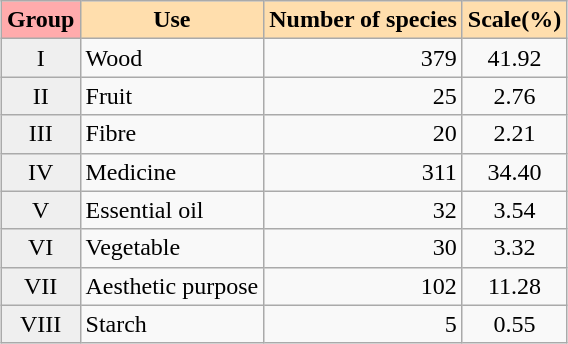<table class="wikitable" style="margin:2em auto;">
<tr>
<th style="background:#ffabac;">Group</th>
<th style="background:#ffdead;">Use</th>
<th style="background:#ffdead;">Number of species</th>
<th style="background:#ffdead;">Scale(%)</th>
</tr>
<tr>
<td rowspan="1" style="background:#efefef;"  align="center">I</td>
<td align="left">Wood</td>
<td align="right">379</td>
<td align="center">41.92</td>
</tr>
<tr>
<td rowspan="1" style="background:#efefef;"  align="center">II</td>
<td align="left">Fruit</td>
<td align="right">25</td>
<td align="center">2.76</td>
</tr>
<tr>
<td rowspan="1" style="background:#efefef;"  align="center">III</td>
<td align="left">Fibre</td>
<td align="right">20</td>
<td align="center">2.21</td>
</tr>
<tr>
<td rowspan="1" style="background:#efefef;"  align="center">IV</td>
<td align="left">Medicine</td>
<td align="right">311</td>
<td align="center">34.40</td>
</tr>
<tr>
<td rowspan="1" style="background:#efefef;"  align="center">V</td>
<td align="left">Essential oil</td>
<td align="right">32</td>
<td align="center">3.54</td>
</tr>
<tr>
<td rowspan="1" style="background:#efefef;"  align="center">VI</td>
<td align="left">Vegetable</td>
<td align="right">30</td>
<td align="center">3.32</td>
</tr>
<tr>
<td rowspan="1" style="background:#efefef;"  align="center">VII</td>
<td align="left">Aesthetic purpose</td>
<td align="right">102</td>
<td align="center">11.28</td>
</tr>
<tr>
<td rowspan="1" style="background:#efefef;"  align="center">VIII</td>
<td align="left">Starch</td>
<td align="right">5</td>
<td align="center">0.55</td>
</tr>
</table>
